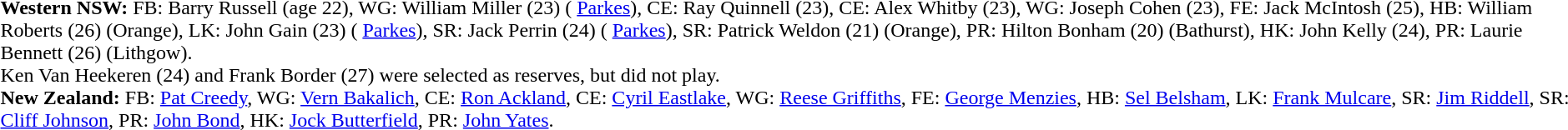<table width="100%" class="mw-collapsible mw-collapsed">
<tr>
<td valign="top" width="50%"><br><strong>Western NSW:</strong> FB: Barry Russell (age 22),  WG: William Miller (23) ( <a href='#'>Parkes</a>), CE: Ray Quinnell (23), CE: Alex Whitby (23), WG: Joseph Cohen (23), FE: Jack McIntosh (25), HB: William Roberts (26) (Orange), LK: John Gain (23) ( <a href='#'>Parkes</a>), SR: Jack Perrin (24) ( <a href='#'>Parkes</a>), SR: Patrick Weldon (21) (Orange), PR: Hilton Bonham (20) (Bathurst), HK: John Kelly (24), PR: Laurie Bennett (26) (Lithgow). <br> 
Ken Van Heekeren (24) and Frank Border (27) were selected as reserves, but did not play. <br>
<strong>New Zealand:</strong> FB: <a href='#'>Pat Creedy</a>, WG: <a href='#'>Vern Bakalich</a>, CE: <a href='#'>Ron Ackland</a>, CE: <a href='#'>Cyril Eastlake</a>, WG: <a href='#'>Reese Griffiths</a>, FE: <a href='#'>George Menzies</a>, HB: <a href='#'>Sel Belsham</a>, LK: <a href='#'>Frank Mulcare</a>, SR: <a href='#'>Jim Riddell</a>, SR: <a href='#'>Cliff Johnson</a>, PR: <a href='#'>John Bond</a>, HK: <a href='#'>Jock Butterfield</a>, PR: <a href='#'>John Yates</a>.</td>
</tr>
</table>
